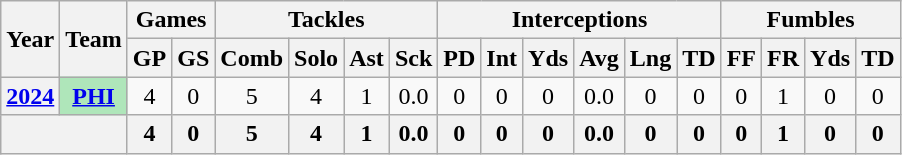<table class="wikitable" style="text-align:center">
<tr>
<th rowspan="2">Year</th>
<th rowspan="2">Team</th>
<th colspan="2">Games</th>
<th colspan="4">Tackles</th>
<th colspan="6">Interceptions</th>
<th colspan="4">Fumbles</th>
</tr>
<tr>
<th>GP</th>
<th>GS</th>
<th>Comb</th>
<th>Solo</th>
<th>Ast</th>
<th>Sck</th>
<th>PD</th>
<th>Int</th>
<th>Yds</th>
<th>Avg</th>
<th>Lng</th>
<th>TD</th>
<th>FF</th>
<th>FR</th>
<th>Yds</th>
<th>TD</th>
</tr>
<tr>
<th><a href='#'>2024</a></th>
<th style="background:#afe6ba;"><a href='#'>PHI</a></th>
<td>4</td>
<td>0</td>
<td>5</td>
<td>4</td>
<td>1</td>
<td>0.0</td>
<td>0</td>
<td>0</td>
<td>0</td>
<td>0.0</td>
<td>0</td>
<td>0</td>
<td>0</td>
<td>1</td>
<td>0</td>
<td>0</td>
</tr>
<tr>
<th colspan="2"></th>
<th>4</th>
<th>0</th>
<th>5</th>
<th>4</th>
<th>1</th>
<th>0.0</th>
<th>0</th>
<th>0</th>
<th>0</th>
<th>0.0</th>
<th>0</th>
<th>0</th>
<th>0</th>
<th>1</th>
<th>0</th>
<th>0</th>
</tr>
</table>
